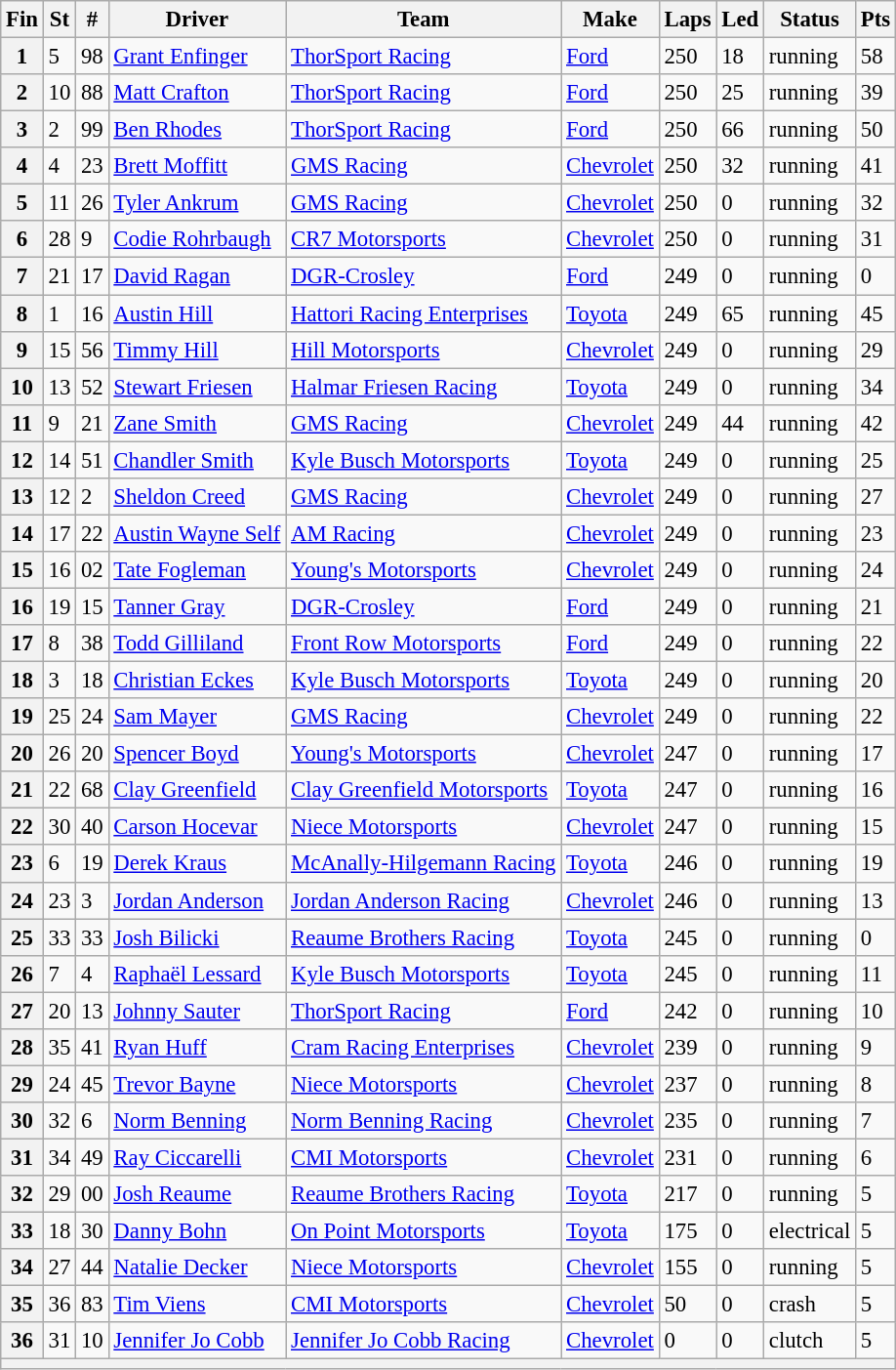<table class="wikitable sortable" style="font-size:95%">
<tr>
<th>Fin</th>
<th>St</th>
<th>#</th>
<th>Driver</th>
<th>Team</th>
<th>Make</th>
<th>Laps</th>
<th>Led</th>
<th>Status</th>
<th>Pts</th>
</tr>
<tr>
<th>1</th>
<td>5</td>
<td>98</td>
<td><a href='#'>Grant Enfinger</a></td>
<td><a href='#'>ThorSport Racing</a></td>
<td><a href='#'>Ford</a></td>
<td>250</td>
<td>18</td>
<td>running</td>
<td>58</td>
</tr>
<tr>
<th>2</th>
<td>10</td>
<td>88</td>
<td><a href='#'>Matt Crafton</a></td>
<td><a href='#'>ThorSport Racing</a></td>
<td><a href='#'>Ford</a></td>
<td>250</td>
<td>25</td>
<td>running</td>
<td>39</td>
</tr>
<tr>
<th>3</th>
<td>2</td>
<td>99</td>
<td><a href='#'>Ben Rhodes</a></td>
<td><a href='#'>ThorSport Racing</a></td>
<td><a href='#'>Ford</a></td>
<td>250</td>
<td>66</td>
<td>running</td>
<td>50</td>
</tr>
<tr>
<th>4</th>
<td>4</td>
<td>23</td>
<td><a href='#'>Brett Moffitt</a></td>
<td><a href='#'>GMS Racing</a></td>
<td><a href='#'>Chevrolet</a></td>
<td>250</td>
<td>32</td>
<td>running</td>
<td>41</td>
</tr>
<tr>
<th>5</th>
<td>11</td>
<td>26</td>
<td><a href='#'>Tyler Ankrum</a></td>
<td><a href='#'>GMS Racing</a></td>
<td><a href='#'>Chevrolet</a></td>
<td>250</td>
<td>0</td>
<td>running</td>
<td>32</td>
</tr>
<tr>
<th>6</th>
<td>28</td>
<td>9</td>
<td><a href='#'>Codie Rohrbaugh</a></td>
<td><a href='#'>CR7 Motorsports</a></td>
<td><a href='#'>Chevrolet</a></td>
<td>250</td>
<td>0</td>
<td>running</td>
<td>31</td>
</tr>
<tr>
<th>7</th>
<td>21</td>
<td>17</td>
<td><a href='#'>David Ragan</a></td>
<td><a href='#'>DGR-Crosley</a></td>
<td><a href='#'>Ford</a></td>
<td>249</td>
<td>0</td>
<td>running</td>
<td>0</td>
</tr>
<tr>
<th>8</th>
<td>1</td>
<td>16</td>
<td><a href='#'>Austin Hill</a></td>
<td><a href='#'>Hattori Racing Enterprises</a></td>
<td><a href='#'>Toyota</a></td>
<td>249</td>
<td>65</td>
<td>running</td>
<td>45</td>
</tr>
<tr>
<th>9</th>
<td>15</td>
<td>56</td>
<td><a href='#'>Timmy Hill</a></td>
<td><a href='#'>Hill Motorsports</a></td>
<td><a href='#'>Chevrolet</a></td>
<td>249</td>
<td>0</td>
<td>running</td>
<td>29</td>
</tr>
<tr>
<th>10</th>
<td>13</td>
<td>52</td>
<td><a href='#'>Stewart Friesen</a></td>
<td><a href='#'>Halmar Friesen Racing</a></td>
<td><a href='#'>Toyota</a></td>
<td>249</td>
<td>0</td>
<td>running</td>
<td>34</td>
</tr>
<tr>
<th>11</th>
<td>9</td>
<td>21</td>
<td><a href='#'>Zane Smith</a></td>
<td><a href='#'>GMS Racing</a></td>
<td><a href='#'>Chevrolet</a></td>
<td>249</td>
<td>44</td>
<td>running</td>
<td>42</td>
</tr>
<tr>
<th>12</th>
<td>14</td>
<td>51</td>
<td><a href='#'>Chandler Smith</a></td>
<td><a href='#'>Kyle Busch Motorsports</a></td>
<td><a href='#'>Toyota</a></td>
<td>249</td>
<td>0</td>
<td>running</td>
<td>25</td>
</tr>
<tr>
<th>13</th>
<td>12</td>
<td>2</td>
<td><a href='#'>Sheldon Creed</a></td>
<td><a href='#'>GMS Racing</a></td>
<td><a href='#'>Chevrolet</a></td>
<td>249</td>
<td>0</td>
<td>running</td>
<td>27</td>
</tr>
<tr>
<th>14</th>
<td>17</td>
<td>22</td>
<td><a href='#'>Austin Wayne Self</a></td>
<td><a href='#'>AM Racing</a></td>
<td><a href='#'>Chevrolet</a></td>
<td>249</td>
<td>0</td>
<td>running</td>
<td>23</td>
</tr>
<tr>
<th>15</th>
<td>16</td>
<td>02</td>
<td><a href='#'>Tate Fogleman</a></td>
<td><a href='#'>Young's Motorsports</a></td>
<td><a href='#'>Chevrolet</a></td>
<td>249</td>
<td>0</td>
<td>running</td>
<td>24</td>
</tr>
<tr>
<th>16</th>
<td>19</td>
<td>15</td>
<td><a href='#'>Tanner Gray</a></td>
<td><a href='#'>DGR-Crosley</a></td>
<td><a href='#'>Ford</a></td>
<td>249</td>
<td>0</td>
<td>running</td>
<td>21</td>
</tr>
<tr>
<th>17</th>
<td>8</td>
<td>38</td>
<td><a href='#'>Todd Gilliland</a></td>
<td><a href='#'>Front Row Motorsports</a></td>
<td><a href='#'>Ford</a></td>
<td>249</td>
<td>0</td>
<td>running</td>
<td>22</td>
</tr>
<tr>
<th>18</th>
<td>3</td>
<td>18</td>
<td><a href='#'>Christian Eckes</a></td>
<td><a href='#'>Kyle Busch Motorsports</a></td>
<td><a href='#'>Toyota</a></td>
<td>249</td>
<td>0</td>
<td>running</td>
<td>20</td>
</tr>
<tr>
<th>19</th>
<td>25</td>
<td>24</td>
<td><a href='#'>Sam Mayer</a></td>
<td><a href='#'>GMS Racing</a></td>
<td><a href='#'>Chevrolet</a></td>
<td>249</td>
<td>0</td>
<td>running</td>
<td>22</td>
</tr>
<tr>
<th>20</th>
<td>26</td>
<td>20</td>
<td><a href='#'>Spencer Boyd</a></td>
<td><a href='#'>Young's Motorsports</a></td>
<td><a href='#'>Chevrolet</a></td>
<td>247</td>
<td>0</td>
<td>running</td>
<td>17</td>
</tr>
<tr>
<th>21</th>
<td>22</td>
<td>68</td>
<td><a href='#'>Clay Greenfield</a></td>
<td><a href='#'>Clay Greenfield Motorsports</a></td>
<td><a href='#'>Toyota</a></td>
<td>247</td>
<td>0</td>
<td>running</td>
<td>16</td>
</tr>
<tr>
<th>22</th>
<td>30</td>
<td>40</td>
<td><a href='#'>Carson Hocevar</a></td>
<td><a href='#'>Niece Motorsports</a></td>
<td><a href='#'>Chevrolet</a></td>
<td>247</td>
<td>0</td>
<td>running</td>
<td>15</td>
</tr>
<tr>
<th>23</th>
<td>6</td>
<td>19</td>
<td><a href='#'>Derek Kraus</a></td>
<td><a href='#'>McAnally-Hilgemann Racing</a></td>
<td><a href='#'>Toyota</a></td>
<td>246</td>
<td>0</td>
<td>running</td>
<td>19</td>
</tr>
<tr>
<th>24</th>
<td>23</td>
<td>3</td>
<td><a href='#'>Jordan Anderson</a></td>
<td><a href='#'>Jordan Anderson Racing</a></td>
<td><a href='#'>Chevrolet</a></td>
<td>246</td>
<td>0</td>
<td>running</td>
<td>13</td>
</tr>
<tr>
<th>25</th>
<td>33</td>
<td>33</td>
<td><a href='#'>Josh Bilicki</a></td>
<td><a href='#'>Reaume Brothers Racing</a></td>
<td><a href='#'>Toyota</a></td>
<td>245</td>
<td>0</td>
<td>running</td>
<td>0</td>
</tr>
<tr>
<th>26</th>
<td>7</td>
<td>4</td>
<td><a href='#'>Raphaël Lessard</a></td>
<td><a href='#'>Kyle Busch Motorsports</a></td>
<td><a href='#'>Toyota</a></td>
<td>245</td>
<td>0</td>
<td>running</td>
<td>11</td>
</tr>
<tr>
<th>27</th>
<td>20</td>
<td>13</td>
<td><a href='#'>Johnny Sauter</a></td>
<td><a href='#'>ThorSport Racing</a></td>
<td><a href='#'>Ford</a></td>
<td>242</td>
<td>0</td>
<td>running</td>
<td>10</td>
</tr>
<tr>
<th>28</th>
<td>35</td>
<td>41</td>
<td><a href='#'>Ryan Huff</a></td>
<td><a href='#'>Cram Racing Enterprises</a></td>
<td><a href='#'>Chevrolet</a></td>
<td>239</td>
<td>0</td>
<td>running</td>
<td>9</td>
</tr>
<tr>
<th>29</th>
<td>24</td>
<td>45</td>
<td><a href='#'>Trevor Bayne</a></td>
<td><a href='#'>Niece Motorsports</a></td>
<td><a href='#'>Chevrolet</a></td>
<td>237</td>
<td>0</td>
<td>running</td>
<td>8</td>
</tr>
<tr>
<th>30</th>
<td>32</td>
<td>6</td>
<td><a href='#'>Norm Benning</a></td>
<td><a href='#'>Norm Benning Racing</a></td>
<td><a href='#'>Chevrolet</a></td>
<td>235</td>
<td>0</td>
<td>running</td>
<td>7</td>
</tr>
<tr>
<th>31</th>
<td>34</td>
<td>49</td>
<td><a href='#'>Ray Ciccarelli</a></td>
<td><a href='#'>CMI Motorsports</a></td>
<td><a href='#'>Chevrolet</a></td>
<td>231</td>
<td>0</td>
<td>running</td>
<td>6</td>
</tr>
<tr>
<th>32</th>
<td>29</td>
<td>00</td>
<td><a href='#'>Josh Reaume</a></td>
<td><a href='#'>Reaume Brothers Racing</a></td>
<td><a href='#'>Toyota</a></td>
<td>217</td>
<td>0</td>
<td>running</td>
<td>5</td>
</tr>
<tr>
<th>33</th>
<td>18</td>
<td>30</td>
<td><a href='#'>Danny Bohn</a></td>
<td><a href='#'>On Point Motorsports</a></td>
<td><a href='#'>Toyota</a></td>
<td>175</td>
<td>0</td>
<td>electrical</td>
<td>5</td>
</tr>
<tr>
<th>34</th>
<td>27</td>
<td>44</td>
<td><a href='#'>Natalie Decker</a></td>
<td><a href='#'>Niece Motorsports</a></td>
<td><a href='#'>Chevrolet</a></td>
<td>155</td>
<td>0</td>
<td>running</td>
<td>5</td>
</tr>
<tr>
<th>35</th>
<td>36</td>
<td>83</td>
<td><a href='#'>Tim Viens</a></td>
<td><a href='#'>CMI Motorsports</a></td>
<td><a href='#'>Chevrolet</a></td>
<td>50</td>
<td>0</td>
<td>crash</td>
<td>5</td>
</tr>
<tr>
<th>36</th>
<td>31</td>
<td>10</td>
<td><a href='#'>Jennifer Jo Cobb</a></td>
<td><a href='#'>Jennifer Jo Cobb Racing</a></td>
<td><a href='#'>Chevrolet</a></td>
<td>0</td>
<td>0</td>
<td>clutch</td>
<td>5</td>
</tr>
<tr>
<th colspan="10"></th>
</tr>
</table>
